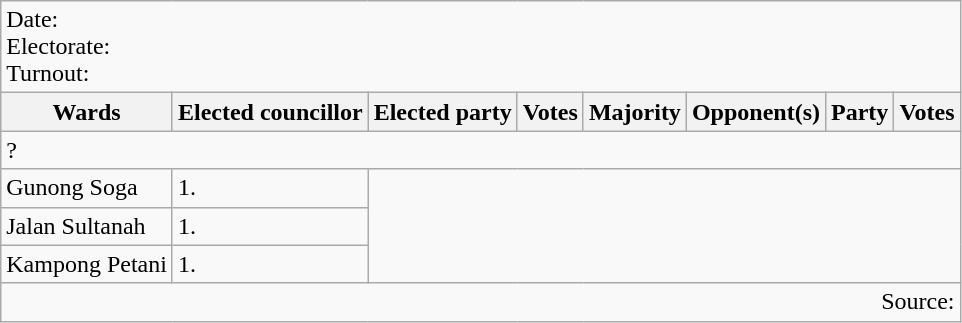<table class=wikitable>
<tr>
<td colspan=8>Date: <br>Electorate: <br>Turnout:</td>
</tr>
<tr>
<th>Wards</th>
<th>Elected councillor</th>
<th>Elected party</th>
<th>Votes</th>
<th>Majority</th>
<th>Opponent(s)</th>
<th>Party</th>
<th>Votes</th>
</tr>
<tr>
<td colspan=8>?</td>
</tr>
<tr>
<td>Gunong Soga</td>
<td>1.</td>
</tr>
<tr>
<td>Jalan Sultanah</td>
<td>1.</td>
</tr>
<tr>
<td>Kampong Petani</td>
<td>1.</td>
</tr>
<tr>
<td colspan=8 align=right>Source:</td>
</tr>
</table>
